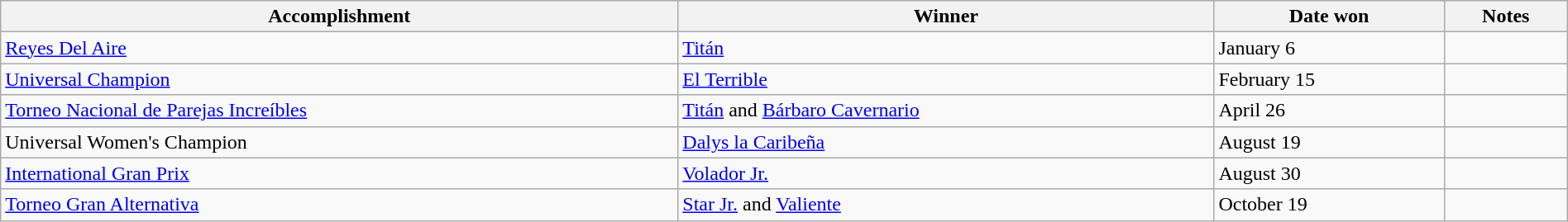<table class="wikitable" style="width:100%;">
<tr>
<th>Accomplishment</th>
<th>Winner</th>
<th>Date won</th>
<th>Notes</th>
</tr>
<tr>
<td><a href='#'>Reyes Del Aire</a></td>
<td><a href='#'>Titán</a></td>
<td>January 6</td>
<td></td>
</tr>
<tr>
<td><a href='#'>Universal Champion</a></td>
<td><a href='#'>El Terrible</a></td>
<td>February 15</td>
<td></td>
</tr>
<tr>
<td><a href='#'>Torneo Nacional de Parejas Increíbles</a></td>
<td><a href='#'>Titán</a> and <a href='#'>Bárbaro Cavernario</a></td>
<td>April 26</td>
<td></td>
</tr>
<tr>
<td>Universal Women's Champion</td>
<td><a href='#'>Dalys la Caribeña</a></td>
<td>August 19</td>
<td></td>
</tr>
<tr>
<td><a href='#'>International Gran Prix</a></td>
<td><a href='#'>Volador Jr.</a></td>
<td>August 30</td>
<td></td>
</tr>
<tr>
<td><a href='#'>Torneo Gran Alternativa</a></td>
<td><a href='#'>Star Jr.</a> and <a href='#'>Valiente</a></td>
<td>October 19</td>
<td></td>
</tr>
</table>
